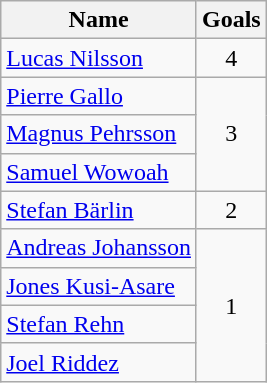<table class="wikitable">
<tr>
<th>Name</th>
<th>Goals</th>
</tr>
<tr>
<td> <a href='#'>Lucas Nilsson</a></td>
<td style="text-align:center;">4</td>
</tr>
<tr>
<td> <a href='#'>Pierre Gallo</a></td>
<td rowspan="3" style="text-align:center;">3</td>
</tr>
<tr>
<td> <a href='#'>Magnus Pehrsson</a></td>
</tr>
<tr>
<td> <a href='#'>Samuel Wowoah</a></td>
</tr>
<tr>
<td> <a href='#'>Stefan Bärlin</a></td>
<td style="text-align:center;">2</td>
</tr>
<tr>
<td> <a href='#'>Andreas Johansson</a></td>
<td rowspan="4" style="text-align:center;">1</td>
</tr>
<tr>
<td> <a href='#'>Jones Kusi-Asare</a></td>
</tr>
<tr>
<td> <a href='#'>Stefan Rehn</a></td>
</tr>
<tr>
<td> <a href='#'>Joel Riddez</a></td>
</tr>
</table>
